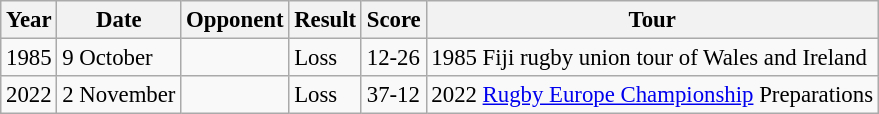<table class="wikitable" style="font-size: 95%;">
<tr>
<th>Year</th>
<th>Date</th>
<th>Opponent</th>
<th>Result</th>
<th>Score</th>
<th>Tour</th>
</tr>
<tr>
<td>1985</td>
<td>9 October</td>
<td></td>
<td>Loss</td>
<td>12-26</td>
<td>1985 Fiji rugby union tour of Wales and Ireland</td>
</tr>
<tr>
<td>2022</td>
<td>2 November</td>
<td></td>
<td>Loss</td>
<td>37-12</td>
<td>2022 <a href='#'>Rugby Europe Championship</a> Preparations </td>
</tr>
</table>
